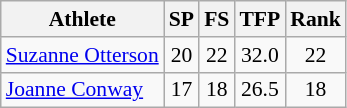<table class="wikitable" border="1" style="font-size:90%">
<tr>
<th>Athlete</th>
<th>SP</th>
<th>FS</th>
<th>TFP</th>
<th>Rank</th>
</tr>
<tr align=center>
<td align=left><a href='#'>Suzanne Otterson</a></td>
<td>20</td>
<td>22</td>
<td>32.0</td>
<td>22</td>
</tr>
<tr align=center>
<td align=left><a href='#'>Joanne Conway</a></td>
<td>17</td>
<td>18</td>
<td>26.5</td>
<td>18</td>
</tr>
</table>
